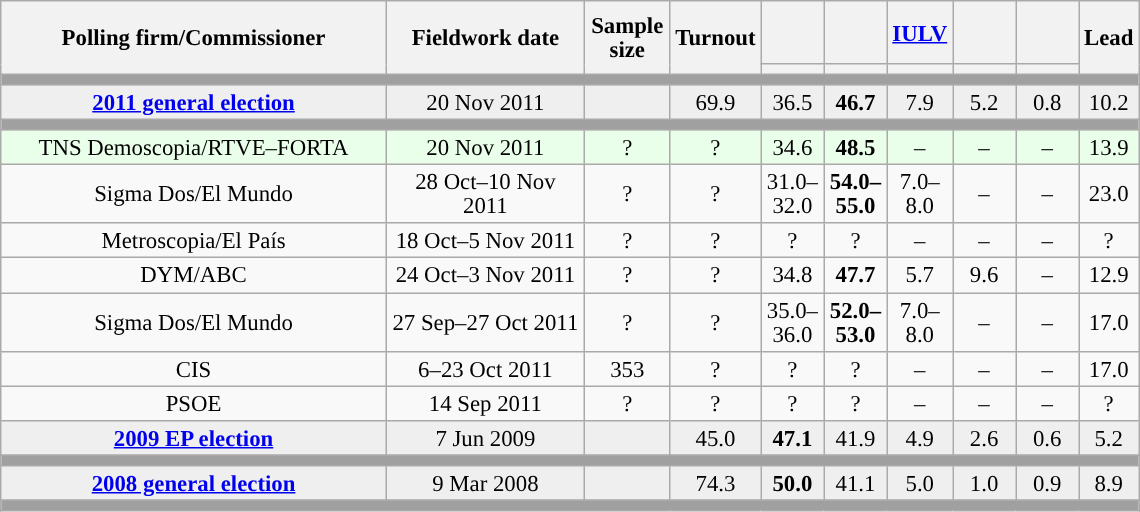<table class="wikitable collapsible collapsed" style="text-align:center; font-size:95%; line-height:16px;">
<tr style="height:42px;">
<th style="width:250px;" rowspan="2">Polling firm/Commissioner</th>
<th style="width:125px;" rowspan="2">Fieldwork date</th>
<th style="width:50px;" rowspan="2">Sample size</th>
<th style="width:45px;" rowspan="2">Turnout</th>
<th style="width:35px;"></th>
<th style="width:35px;"></th>
<th style="width:35px;"><a href='#'>IULV</a></th>
<th style="width:35px;"></th>
<th style="width:35px;"></th>
<th style="width:30px;" rowspan="2">Lead</th>
</tr>
<tr>
<th style="color:inherit;background:"></th>
<th style="color:inherit;background:"></th>
<th style="color:inherit;background:"></th>
<th style="color:inherit;background:"></th>
<th style="color:inherit;background:"></th>
</tr>
<tr>
<td colspan="10" style="background:#A0A0A0"></td>
</tr>
<tr style="background:#EFEFEF;">
<td><strong><a href='#'>2011 general election</a></strong></td>
<td>20 Nov 2011</td>
<td></td>
<td>69.9</td>
<td>36.5<br></td>
<td><strong>46.7</strong><br></td>
<td>7.9<br></td>
<td>5.2<br></td>
<td>0.8<br></td>
<td style="background:">10.2</td>
</tr>
<tr>
<td colspan="10" style="background:#A0A0A0"></td>
</tr>
<tr style="background:#EAFFEA;">
<td>TNS Demoscopia/RTVE–FORTA</td>
<td>20 Nov 2011</td>
<td>?</td>
<td>?</td>
<td>34.6<br></td>
<td><strong>48.5</strong><br></td>
<td>–</td>
<td>–</td>
<td>–</td>
<td style="background:">13.9</td>
</tr>
<tr>
<td>Sigma Dos/El Mundo</td>
<td>28 Oct–10 Nov 2011</td>
<td>?</td>
<td>?</td>
<td>31.0–<br>32.0<br></td>
<td><strong>54.0–<br>55.0</strong><br></td>
<td>7.0–<br>8.0<br></td>
<td>–</td>
<td>–</td>
<td style="background:">23.0</td>
</tr>
<tr>
<td>Metroscopia/El País</td>
<td>18 Oct–5 Nov 2011</td>
<td>?</td>
<td>?</td>
<td>?<br></td>
<td>?<br></td>
<td>–</td>
<td>–</td>
<td>–</td>
<td style="background:">?</td>
</tr>
<tr>
<td>DYM/ABC</td>
<td>24 Oct–3 Nov 2011</td>
<td>?</td>
<td>?</td>
<td>34.8<br></td>
<td><strong>47.7</strong><br></td>
<td>5.7<br></td>
<td>9.6<br></td>
<td>–</td>
<td style="background:">12.9</td>
</tr>
<tr>
<td>Sigma Dos/El Mundo</td>
<td>27 Sep–27 Oct 2011</td>
<td>?</td>
<td>?</td>
<td>35.0–<br>36.0<br></td>
<td><strong>52.0–<br>53.0</strong><br></td>
<td>7.0–<br>8.0<br></td>
<td>–</td>
<td>–</td>
<td style="background:">17.0</td>
</tr>
<tr>
<td>CIS</td>
<td>6–23 Oct 2011</td>
<td>353</td>
<td>?</td>
<td>?<br></td>
<td>?<br></td>
<td>–</td>
<td>–</td>
<td>–</td>
<td style="background:">17.0</td>
</tr>
<tr>
<td>PSOE</td>
<td>14 Sep 2011</td>
<td>?</td>
<td>?</td>
<td>?<br></td>
<td>?<br></td>
<td>–</td>
<td>–</td>
<td>–</td>
<td style="background:">?</td>
</tr>
<tr style="background:#EFEFEF;">
<td><strong><a href='#'>2009 EP election</a></strong></td>
<td>7 Jun 2009</td>
<td></td>
<td>45.0</td>
<td><strong>47.1</strong><br></td>
<td>41.9<br></td>
<td>4.9<br></td>
<td>2.6<br></td>
<td>0.6<br></td>
<td style="background:">5.2</td>
</tr>
<tr>
<td colspan="10" style="background:#A0A0A0"></td>
</tr>
<tr style="background:#EFEFEF;">
<td><strong><a href='#'>2008 general election</a></strong></td>
<td>9 Mar 2008</td>
<td></td>
<td>74.3</td>
<td><strong>50.0</strong><br></td>
<td>41.1<br></td>
<td>5.0<br></td>
<td>1.0<br></td>
<td>0.9<br></td>
<td style="background:">8.9</td>
</tr>
<tr>
<td colspan="10" style="background:#A0A0A0"></td>
</tr>
</table>
